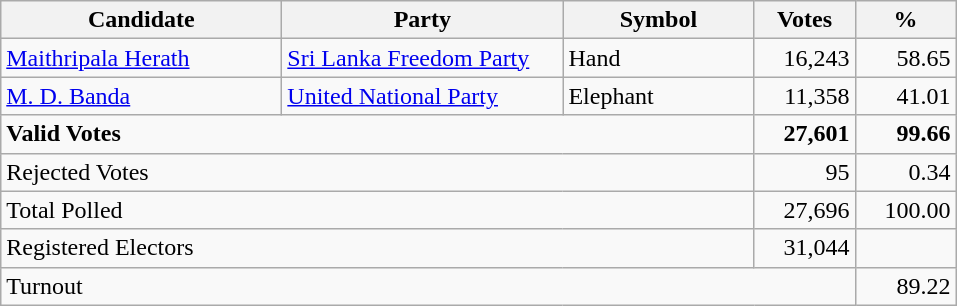<table class="wikitable" border="1" style="text-align:right;">
<tr>
<th align=left width="180">Candidate</th>
<th align=left width="180">Party</th>
<th align=left width="120">Symbol</th>
<th align=left width="60">Votes</th>
<th align=left width="60">%</th>
</tr>
<tr>
<td align=left><a href='#'>Maithripala Herath</a></td>
<td align=left><a href='#'>Sri Lanka Freedom Party</a></td>
<td align=left>Hand</td>
<td>16,243</td>
<td>58.65</td>
</tr>
<tr>
<td align=left><a href='#'>M. D. Banda</a></td>
<td align=left><a href='#'>United National Party</a></td>
<td align=left>Elephant</td>
<td>11,358</td>
<td>41.01</td>
</tr>
<tr>
<td align=left colspan=3><strong>Valid Votes</strong></td>
<td><strong>27,601</strong></td>
<td><strong>99.66</strong></td>
</tr>
<tr>
<td align=left colspan=3>Rejected Votes</td>
<td>95</td>
<td>0.34</td>
</tr>
<tr>
<td align=left colspan=3>Total Polled</td>
<td>27,696</td>
<td>100.00</td>
</tr>
<tr>
<td align=left colspan=3>Registered Electors</td>
<td>31,044</td>
<td></td>
</tr>
<tr>
<td align=left colspan=4>Turnout</td>
<td>89.22</td>
</tr>
</table>
